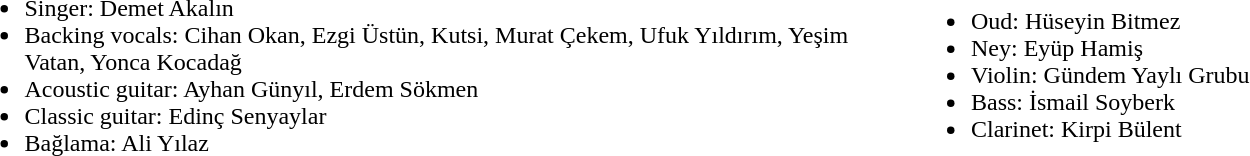<table width="100%" class="toptextcells">
<tr>
<td style="width: 50%;"><br><ul><li>Singer: Demet Akalın</li><li>Backing vocals: Cihan Okan, Ezgi Üstün, Kutsi, Murat Çekem, Ufuk Yıldırım, Yeşim Vatan, Yonca Kocadağ</li><li>Acoustic guitar: Ayhan Günyıl, Erdem Sökmen</li><li>Classic guitar: Edinç Senyaylar</li><li>Bağlama: Ali Yılaz</li></ul></td>
<td style="width: 50%;"><br><ul><li>Oud: Hüseyin Bitmez</li><li>Ney: Eyüp Hamiş</li><li>Violin: Gündem Yaylı Grubu</li><li>Bass: İsmail Soyberk</li><li>Clarinet: Kirpi Bülent</li></ul></td>
</tr>
</table>
